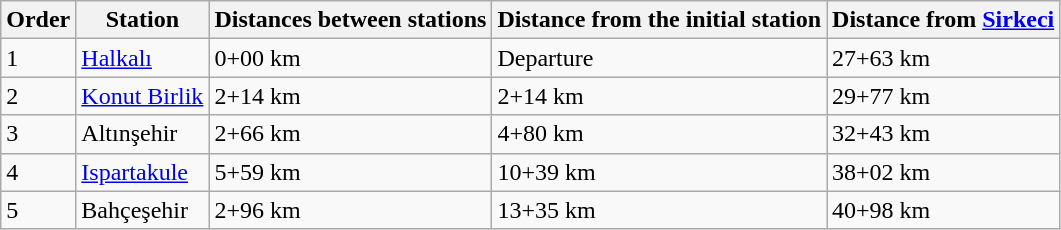<table class="wikitable">
<tr>
<th>Order</th>
<th>Station</th>
<th>Distances between stations</th>
<th>Distance from the initial station</th>
<th>Distance from <a href='#'>Sirkeci</a></th>
</tr>
<tr>
<td>1</td>
<td><a href='#'>Halkalı</a></td>
<td>0+00 km</td>
<td>Departure</td>
<td>27+63 km</td>
</tr>
<tr>
<td>2</td>
<td><a href='#'>Konut Birlik</a></td>
<td>2+14 km</td>
<td>2+14 km</td>
<td>29+77 km</td>
</tr>
<tr>
<td>3</td>
<td>Altınşehir</td>
<td>2+66 km</td>
<td>4+80 km</td>
<td>32+43 km</td>
</tr>
<tr>
<td>4</td>
<td><a href='#'>Ispartakule</a></td>
<td>5+59 km</td>
<td>10+39 km</td>
<td>38+02 km</td>
</tr>
<tr>
<td>5</td>
<td>Bahçeşehir</td>
<td>2+96 km</td>
<td>13+35 km</td>
<td>40+98 km</td>
</tr>
</table>
